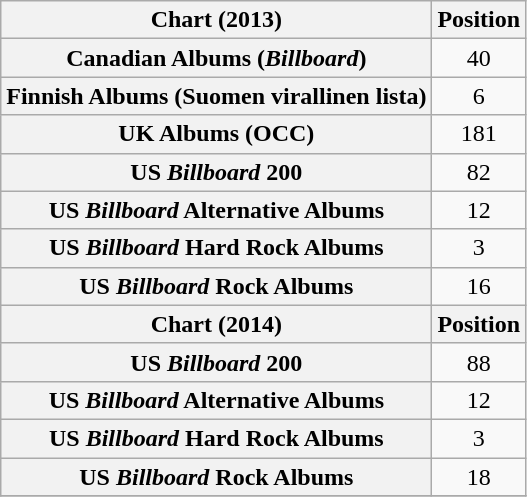<table class="wikitable sortable plainrowheaders" style="text-align:center">
<tr>
<th scope="col">Chart (2013)</th>
<th scope="col">Position</th>
</tr>
<tr>
<th scope="row">Canadian Albums (<em>Billboard</em>)</th>
<td>40</td>
</tr>
<tr>
<th scope="row">Finnish Albums (Suomen virallinen lista)</th>
<td>6</td>
</tr>
<tr>
<th scope="row">UK Albums (OCC)</th>
<td>181</td>
</tr>
<tr>
<th scope="row">US <em>Billboard</em> 200</th>
<td>82</td>
</tr>
<tr>
<th scope="row">US <em>Billboard</em> Alternative Albums </th>
<td>12</td>
</tr>
<tr>
<th scope="row">US <em>Billboard</em> Hard Rock Albums</th>
<td>3</td>
</tr>
<tr>
<th scope="row">US <em>Billboard</em> Rock Albums</th>
<td>16</td>
</tr>
<tr>
<th scope="col">Chart (2014)</th>
<th scope="col">Position</th>
</tr>
<tr>
<th scope="row">US <em>Billboard</em> 200</th>
<td>88</td>
</tr>
<tr>
<th scope="row">US <em>Billboard</em> Alternative Albums </th>
<td>12</td>
</tr>
<tr>
<th scope="row">US <em>Billboard</em> Hard Rock Albums</th>
<td>3</td>
</tr>
<tr>
<th scope="row">US <em>Billboard</em> Rock Albums</th>
<td>18</td>
</tr>
<tr>
</tr>
</table>
